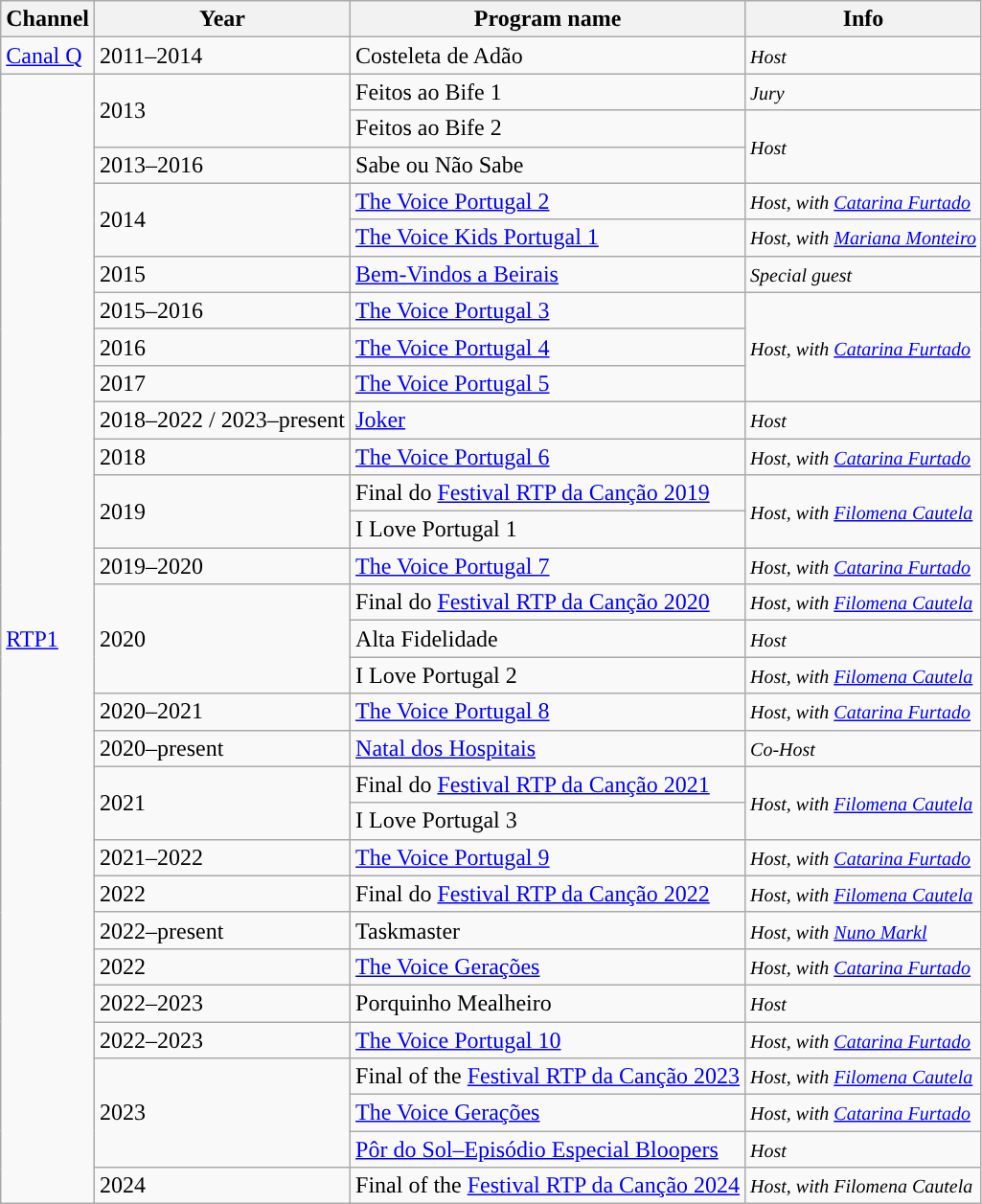<table class="wikitable">
<tr>
<th>Channel</th>
<th>Year</th>
<th>Program name</th>
<th>Info</th>
</tr>
<tr>
<td><a href='#'>Canal Q</a></td>
<td>2011–2014</td>
<td>Costeleta de Adão</td>
<td><em><small>Host</small></em></td>
</tr>
<tr>
<td rowspan="31"><a href='#'>RTP1</a></td>
<td rowspan="2">2013</td>
<td>Feitos ao Bife 1</td>
<td><em><small>Jury</small></em></td>
</tr>
<tr>
<td>Feitos ao Bife 2</td>
<td rowspan="2"><em><small>Host</small></em></td>
</tr>
<tr>
<td>2013–2016</td>
<td>Sabe ou Não Sabe</td>
</tr>
<tr>
<td rowspan="2">2014</td>
<td><a href='#'>The Voice Portugal 2</a></td>
<td><em><small>Host, with <a href='#'>Catarina Furtado</a></small></em></td>
</tr>
<tr>
<td><a href='#'>The Voice Kids Portugal 1</a></td>
<td><em><small>Host, with <a href='#'>Mariana Monteiro</a></small></em></td>
</tr>
<tr>
<td>2015</td>
<td><a href='#'>Bem-Vindos a Beirais</a></td>
<td><em><small>Special guest</small></em></td>
</tr>
<tr>
<td>2015–2016</td>
<td><a href='#'>The Voice Portugal 3</a></td>
<td rowspan="3"><em><small>Host, with <a href='#'>Catarina Furtado</a></small></em></td>
</tr>
<tr>
<td>2016</td>
<td><a href='#'>The Voice Portugal 4</a></td>
</tr>
<tr>
<td>2017</td>
<td><a href='#'>The Voice Portugal 5</a></td>
</tr>
<tr>
<td>2018–2022 / 2023–present</td>
<td><a href='#'>Joker</a></td>
<td><em><small>Host</small></em></td>
</tr>
<tr>
<td>2018</td>
<td><a href='#'>The Voice Portugal 6</a></td>
<td><em><small>Host, with <a href='#'>Catarina Furtado</a></small></em></td>
</tr>
<tr>
<td rowspan="2">2019</td>
<td>Final do <a href='#'>Festival RTP da Canção 2019</a></td>
<td rowspan="2"><em><small>Host, with <a href='#'>Filomena Cautela</a></small></em></td>
</tr>
<tr>
<td>I Love Portugal 1</td>
</tr>
<tr>
<td>2019–2020</td>
<td><a href='#'>The Voice Portugal 7</a></td>
<td><em><small>Host, with <a href='#'>Catarina Furtado</a></small></em></td>
</tr>
<tr>
<td rowspan="3">2020</td>
<td>Final do <a href='#'>Festival RTP da Canção 2020</a></td>
<td><em><small>Host, with <a href='#'>Filomena Cautela</a></small></em></td>
</tr>
<tr>
<td>Alta Fidelidade</td>
<td><em><small>Host</small></em></td>
</tr>
<tr>
<td>I Love Portugal 2</td>
<td><em><small>Host, with <a href='#'>Filomena Cautela</a></small></em></td>
</tr>
<tr>
<td>2020–2021</td>
<td><a href='#'>The Voice Portugal 8</a></td>
<td><em><small>Host, with <a href='#'>Catarina Furtado</a></small></em></td>
</tr>
<tr>
<td>2020–present</td>
<td><a href='#'>Natal dos Hospitais</a></td>
<td><em><small>Co-Host</small></em></td>
</tr>
<tr>
<td rowspan="2">2021</td>
<td>Final do <a href='#'>Festival RTP da Canção 2021</a></td>
<td rowspan="2'"><em><small>Host, with <a href='#'>Filomena Cautela</a></small></em></td>
</tr>
<tr>
<td>I Love Portugal 3</td>
</tr>
<tr>
<td>2021–2022</td>
<td><a href='#'>The Voice Portugal 9</a></td>
<td><em><small>Host, with <a href='#'>Catarina Furtado</a></small></em></td>
</tr>
<tr>
<td>2022</td>
<td>Final do <a href='#'>Festival RTP da Canção 2022</a></td>
<td><em><small>Host, with <a href='#'>Filomena Cautela</a></small></em></td>
</tr>
<tr>
<td>2022–present</td>
<td>Taskmaster</td>
<td><em><small>Host, with <a href='#'>Nuno Markl</a></small></em></td>
</tr>
<tr>
<td>2022</td>
<td><a href='#'>The Voice Gerações</a></td>
<td><em><small>Host, with <a href='#'>Catarina Furtado</a></small></em></td>
</tr>
<tr>
<td>2022–2023</td>
<td>Porquinho Mealheiro</td>
<td><em><small>Host</small></em></td>
</tr>
<tr>
<td>2022–2023</td>
<td><a href='#'>The Voice Portugal 10</a></td>
<td><em><small>Host, with <a href='#'>Catarina Furtado</a></small></em></td>
</tr>
<tr>
<td rowspan="3">2023</td>
<td>Final of the <a href='#'>Festival RTP da Canção 2023</a></td>
<td><em><small>Host, with <a href='#'>Filomena Cautela</a></small></em></td>
</tr>
<tr>
<td><a href='#'>The Voice Gerações</a></td>
<td><em><small>Host, with <a href='#'>Catarina Furtado</a></small></em></td>
</tr>
<tr>
<td><a href='#'>Pôr do Sol–Episódio Especial Bloopers</a></td>
<td><em><small>Host</small></em></td>
</tr>
<tr>
<td>2024</td>
<td>Final of the <a href='#'>Festival RTP da Canção 2024</a></td>
<td><em><small>Host, with Filomena Cautela</small></em></td>
</tr>
</table>
